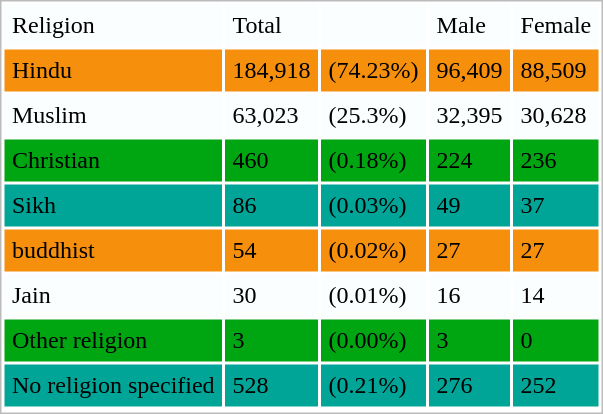<table cellpadding=5 style="border:1px solid #BBB">
<tr bgcolor="#fafeff">
<td>Religion</td>
<td>Total</td>
<td></td>
<td>Male</td>
<td>Female</td>
</tr>
<tr bgcolor="#F68F0C">
<td>Hindu</td>
<td>184,918</td>
<td>(74.23%)</td>
<td>96,409</td>
<td>88,509</td>
</tr>
<tr bgcolor="fafeff">
<td>Muslim</td>
<td>63,023</td>
<td>(25.3%)</td>
<td>32,395</td>
<td>30,628</td>
</tr>
<tr bgcolor="#00A512">
<td>Christian</td>
<td>460</td>
<td>(0.18%)</td>
<td>224</td>
<td>236</td>
</tr>
<tr bgcolor="#00A598">
<td>Sikh</td>
<td>86</td>
<td>(0.03%)</td>
<td>49</td>
<td>37</td>
</tr>
<tr bgcolor="#F68F0C">
<td>buddhist</td>
<td>54</td>
<td>(0.02%)</td>
<td>27</td>
<td>27</td>
</tr>
<tr bgcolor="fafeff">
<td>Jain</td>
<td>30</td>
<td>(0.01%)</td>
<td>16</td>
<td>14</td>
</tr>
<tr bgcolor="#00A512">
<td>Other religion</td>
<td>3</td>
<td>(0.00%)</td>
<td>3</td>
<td>0</td>
</tr>
<tr bgcolor="#00A598">
<td>No religion specified</td>
<td>528</td>
<td>(0.21%)</td>
<td>276</td>
<td>252</td>
</tr>
<tr bgcolor="#fafeff">
</tr>
</table>
